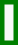<table class="wikitable" style="border: 3px solid green">
<tr>
<td><br></td>
</tr>
</table>
